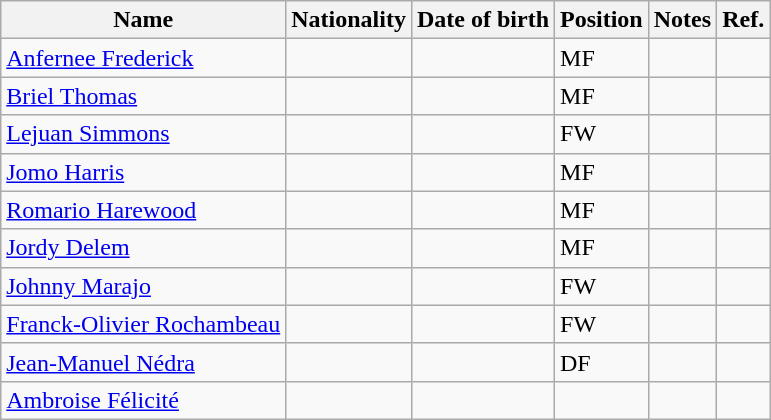<table class="wikitable">
<tr>
<th>Name</th>
<th>Nationality</th>
<th>Date of birth</th>
<th>Position</th>
<th>Notes</th>
<th>Ref.</th>
</tr>
<tr>
<td><a href='#'>Anfernee Frederick</a></td>
<td></td>
<td></td>
<td>MF</td>
<td></td>
<td></td>
</tr>
<tr>
<td><a href='#'>Briel Thomas</a></td>
<td></td>
<td></td>
<td>MF</td>
<td></td>
<td></td>
</tr>
<tr>
<td><a href='#'>Lejuan Simmons</a></td>
<td></td>
<td></td>
<td>FW</td>
<td></td>
<td></td>
</tr>
<tr>
<td><a href='#'>Jomo Harris</a></td>
<td></td>
<td></td>
<td>MF</td>
<td></td>
<td></td>
</tr>
<tr>
<td><a href='#'>Romario Harewood</a></td>
<td></td>
<td></td>
<td>MF</td>
<td></td>
<td></td>
</tr>
<tr>
<td><a href='#'>Jordy Delem</a></td>
<td></td>
<td></td>
<td>MF</td>
<td></td>
<td></td>
</tr>
<tr>
<td><a href='#'>Johnny Marajo</a></td>
<td></td>
<td></td>
<td>FW</td>
<td></td>
<td></td>
</tr>
<tr>
<td><a href='#'>Franck-Olivier Rochambeau</a></td>
<td></td>
<td></td>
<td>FW</td>
<td></td>
<td></td>
</tr>
<tr>
<td><a href='#'>Jean-Manuel Nédra</a></td>
<td></td>
<td></td>
<td>DF</td>
<td></td>
<td></td>
</tr>
<tr>
<td><a href='#'>Ambroise Félicité</a></td>
<td></td>
<td></td>
<td></td>
<td></td>
<td></td>
</tr>
</table>
